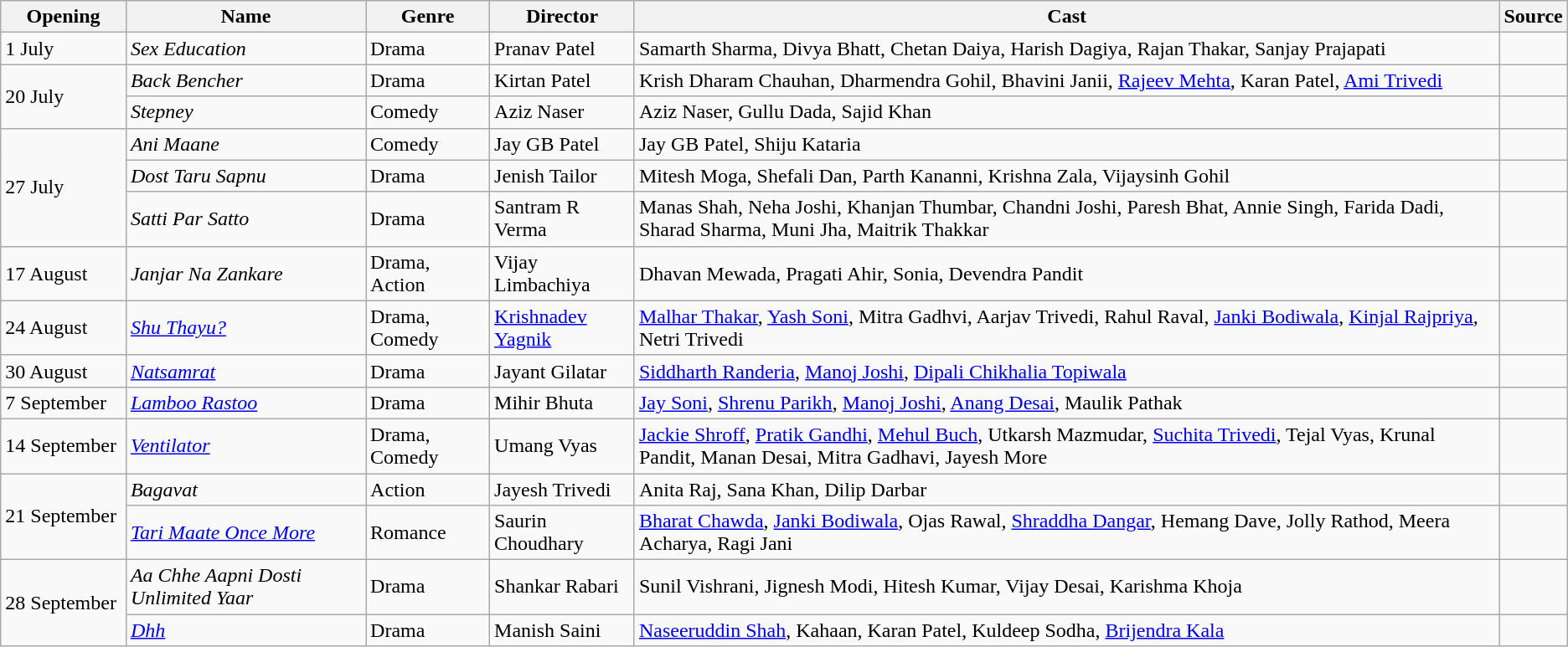<table class="wikitable sortable">
<tr>
<th style="width:8%;">Opening</th>
<th>Name</th>
<th>Genre</th>
<th>Director</th>
<th>Cast</th>
<th style="width:2%;">Source</th>
</tr>
<tr>
<td rowspan="1">1 July</td>
<td><em>Sex Education</em></td>
<td>Drama</td>
<td>Pranav Patel</td>
<td>Samarth Sharma, Divya Bhatt, Chetan Daiya, Harish Dagiya, Rajan Thakar, Sanjay Prajapati</td>
<td></td>
</tr>
<tr>
<td rowspan="2">20 July</td>
<td><em>Back Bencher</em></td>
<td>Drama</td>
<td>Kirtan Patel</td>
<td>Krish Dharam Chauhan, Dharmendra Gohil, Bhavini Janii, <a href='#'>Rajeev Mehta</a>, Karan Patel, <a href='#'>Ami Trivedi</a></td>
<td></td>
</tr>
<tr>
<td><em>Stepney</em></td>
<td>Comedy</td>
<td>Aziz Naser</td>
<td>Aziz Naser, Gullu Dada, Sajid Khan</td>
<td></td>
</tr>
<tr>
<td rowspan="3">27 July</td>
<td><em>Ani Maane</em></td>
<td>Comedy</td>
<td>Jay GB Patel</td>
<td>Jay GB Patel, Shiju Kataria</td>
<td></td>
</tr>
<tr>
<td><em>Dost Taru Sapnu</em></td>
<td>Drama</td>
<td>Jenish Tailor</td>
<td>Mitesh Moga, Shefali Dan, Parth Kananni, Krishna Zala, Vijaysinh Gohil</td>
<td></td>
</tr>
<tr>
<td><em>Satti Par Satto</em></td>
<td>Drama</td>
<td>Santram R Verma</td>
<td>Manas Shah, Neha Joshi, Khanjan Thumbar, Chandni Joshi, Paresh Bhat, Annie Singh, Farida Dadi, Sharad Sharma, Muni Jha, Maitrik Thakkar</td>
<td></td>
</tr>
<tr>
<td>17 August</td>
<td><em>Janjar Na Zankare</em></td>
<td>Drama, Action</td>
<td>Vijay Limbachiya</td>
<td>Dhavan Mewada, Pragati Ahir, Sonia, Devendra Pandit</td>
<td></td>
</tr>
<tr>
<td>24 August</td>
<td><em><a href='#'>Shu Thayu?</a></em></td>
<td>Drama, Comedy</td>
<td><a href='#'>Krishnadev Yagnik</a></td>
<td><a href='#'>Malhar Thakar</a>, <a href='#'>Yash Soni</a>, Mitra Gadhvi, Aarjav Trivedi, Rahul Raval, <a href='#'>Janki Bodiwala</a>, <a href='#'>Kinjal Rajpriya</a>, Netri Trivedi</td>
<td></td>
</tr>
<tr>
<td>30 August</td>
<td><a href='#'><em>Natsamrat</em></a></td>
<td>Drama</td>
<td>Jayant Gilatar</td>
<td><a href='#'>Siddharth Randeria</a>, <a href='#'>Manoj Joshi</a>, <a href='#'>Dipali Chikhalia Topiwala</a></td>
<td></td>
</tr>
<tr>
<td>7 September</td>
<td><em><a href='#'>Lamboo Rastoo</a></em></td>
<td>Drama</td>
<td>Mihir Bhuta</td>
<td><a href='#'>Jay Soni</a>, <a href='#'>Shrenu Parikh</a>, <a href='#'>Manoj Joshi</a>, <a href='#'>Anang Desai</a>, Maulik Pathak</td>
<td></td>
</tr>
<tr>
<td>14 September</td>
<td><em><a href='#'>Ventilator</a></em></td>
<td>Drama, Comedy</td>
<td>Umang Vyas</td>
<td><a href='#'>Jackie Shroff</a>, <a href='#'>Pratik Gandhi</a>, <a href='#'>Mehul Buch</a>, Utkarsh Mazmudar, <a href='#'>Suchita Trivedi</a>, Tejal Vyas, Krunal Pandit, Manan Desai, Mitra Gadhavi, Jayesh More</td>
<td></td>
</tr>
<tr>
<td rowspan="2">21 September</td>
<td><em>Bagavat</em></td>
<td>Action</td>
<td>Jayesh Trivedi</td>
<td>Anita Raj, Sana Khan, Dilip Darbar</td>
<td></td>
</tr>
<tr>
<td><em><a href='#'>Tari Maate Once More</a></em></td>
<td>Romance</td>
<td>Saurin Choudhary</td>
<td><a href='#'>Bharat Chawda</a>, <a href='#'>Janki Bodiwala</a>, Ojas Rawal, <a href='#'>Shraddha Dangar</a>, Hemang Dave, Jolly Rathod, Meera Acharya, Ragi Jani</td>
<td></td>
</tr>
<tr>
<td rowspan=2>28 September</td>
<td><em>Aa Chhe Aapni Dosti Unlimited Yaar</em></td>
<td>Drama</td>
<td>Shankar Rabari</td>
<td>Sunil Vishrani, Jignesh Modi, Hitesh Kumar, Vijay Desai, Karishma Khoja</td>
<td></td>
</tr>
<tr>
<td><em><a href='#'>Dhh</a></em></td>
<td>Drama</td>
<td>Manish Saini</td>
<td><a href='#'>Naseeruddin Shah</a>, Kahaan, Karan Patel, Kuldeep Sodha, <a href='#'>Brijendra Kala</a></td>
<td></td>
</tr>
</table>
